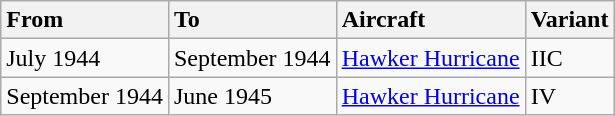<table class="wikitable">
<tr>
<th style="text-align: left;">From</th>
<th style="text-align: left;">To</th>
<th style="text-align: left;">Aircraft</th>
<th style="text-align: left;">Variant</th>
</tr>
<tr>
<td>July 1944</td>
<td>September 1944</td>
<td><a href='#'>Hawker Hurricane</a></td>
<td>IIC</td>
</tr>
<tr>
<td>September 1944</td>
<td>June 1945</td>
<td><a href='#'>Hawker Hurricane</a></td>
<td>IV</td>
</tr>
</table>
